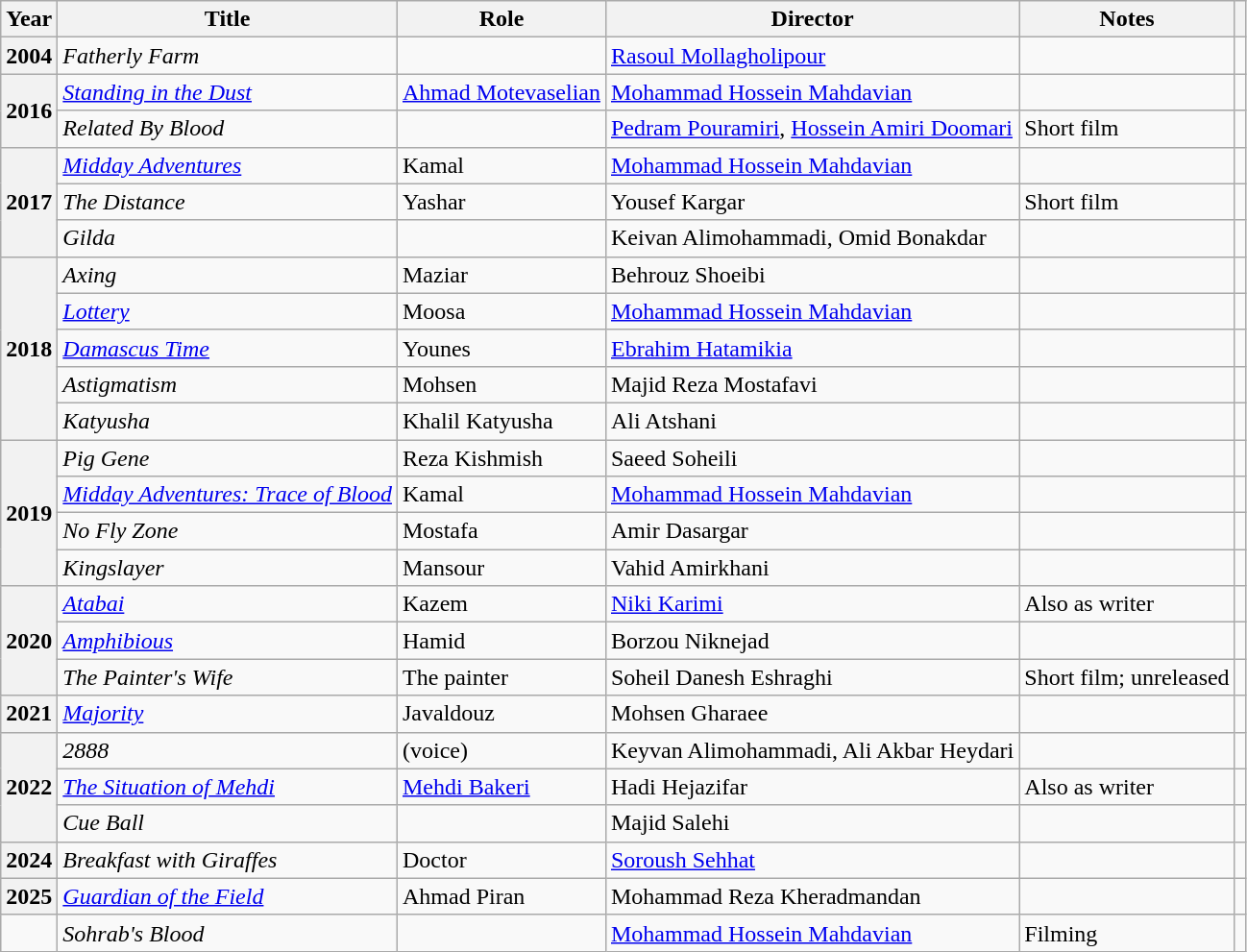<table class="wikitable plainrowheaders sortable"  style=font-size:100%>
<tr>
<th scope="col">Year</th>
<th scope="col">Title</th>
<th scope="col">Role</th>
<th scope="col">Director</th>
<th scope="col" class="unsortable">Notes</th>
<th></th>
</tr>
<tr>
<th scope=row>2004</th>
<td><em>Fatherly Farm</em></td>
<td></td>
<td><a href='#'>Rasoul Mollagholipour</a></td>
<td></td>
<td></td>
</tr>
<tr>
<th scope=row rowspan="2">2016</th>
<td><em><a href='#'>Standing in the Dust</a></em></td>
<td><a href='#'>Ahmad Motevaselian</a></td>
<td><a href='#'>Mohammad Hossein Mahdavian</a></td>
<td></td>
<td></td>
</tr>
<tr>
<td><em>Related By Blood</em></td>
<td></td>
<td><a href='#'>Pedram Pouramiri</a>, <a href='#'>Hossein Amiri Doomari</a></td>
<td>Short film</td>
<td></td>
</tr>
<tr>
<th scope=row rowspan="3">2017</th>
<td><em><a href='#'>Midday Adventures</a></em></td>
<td>Kamal</td>
<td><a href='#'>Mohammad Hossein Mahdavian</a></td>
<td></td>
<td></td>
</tr>
<tr>
<td><em>The Distance</em></td>
<td>Yashar</td>
<td>Yousef Kargar</td>
<td>Short film</td>
<td></td>
</tr>
<tr>
<td><em>Gilda</em></td>
<td></td>
<td>Keivan Alimohammadi, Omid Bonakdar</td>
<td></td>
<td></td>
</tr>
<tr>
<th scope=row rowspan="5">2018</th>
<td><em>Axing</em></td>
<td>Maziar</td>
<td>Behrouz Shoeibi</td>
<td></td>
<td></td>
</tr>
<tr>
<td><em><a href='#'>Lottery</a></em></td>
<td>Moosa</td>
<td><a href='#'>Mohammad Hossein Mahdavian</a></td>
<td></td>
<td></td>
</tr>
<tr>
<td><em><a href='#'>Damascus Time</a></em></td>
<td>Younes</td>
<td><a href='#'>Ebrahim Hatamikia</a></td>
<td></td>
<td></td>
</tr>
<tr>
<td><em>Astigmatism</em></td>
<td>Mohsen</td>
<td>Majid Reza Mostafavi</td>
<td></td>
<td></td>
</tr>
<tr>
<td><em>Katyusha</em></td>
<td>Khalil Katyusha</td>
<td>Ali Atshani</td>
<td></td>
<td></td>
</tr>
<tr>
<th scope=row rowspan="4">2019</th>
<td><em>Pig Gene</em></td>
<td>Reza Kishmish</td>
<td>Saeed Soheili</td>
<td></td>
<td></td>
</tr>
<tr>
<td><em><a href='#'>Midday Adventures: Trace of Blood</a></em></td>
<td>Kamal</td>
<td><a href='#'>Mohammad Hossein Mahdavian</a></td>
<td></td>
<td></td>
</tr>
<tr>
<td><em>No Fly Zone</em></td>
<td>Mostafa</td>
<td>Amir Dasargar</td>
<td></td>
<td></td>
</tr>
<tr>
<td><em>Kingslayer</em></td>
<td>Mansour</td>
<td>Vahid Amirkhani</td>
<td></td>
<td></td>
</tr>
<tr>
<th rowspan="3" scope="row">2020</th>
<td><em><a href='#'>Atabai</a></em></td>
<td>Kazem</td>
<td><a href='#'>Niki Karimi</a></td>
<td>Also as writer</td>
<td></td>
</tr>
<tr>
<td><em><a href='#'>Amphibious</a></em></td>
<td>Hamid</td>
<td>Borzou Niknejad</td>
<td></td>
<td></td>
</tr>
<tr>
<td><em>The Painter's Wife</em></td>
<td>The painter</td>
<td>Soheil Danesh Eshraghi</td>
<td>Short film; unreleased</td>
<td></td>
</tr>
<tr>
<th scope=row>2021</th>
<td><em><a href='#'>Majority</a></em></td>
<td>Javaldouz</td>
<td>Mohsen Gharaee</td>
<td></td>
<td></td>
</tr>
<tr>
<th rowspan="3" scope="row">2022</th>
<td><em>2888</em></td>
<td>(voice)</td>
<td>Keyvan Alimohammadi, Ali Akbar Heydari</td>
<td></td>
<td></td>
</tr>
<tr>
<td><em><a href='#'>The Situation of Mehdi</a></em></td>
<td><a href='#'>Mehdi Bakeri</a></td>
<td>Hadi Hejazifar</td>
<td>Also as writer</td>
<td></td>
</tr>
<tr>
<td><em>Cue Ball</em></td>
<td></td>
<td>Majid Salehi</td>
<td></td>
<td></td>
</tr>
<tr>
<th scope="row">2024</th>
<td><em>Breakfast with Giraffes</em></td>
<td>Doctor</td>
<td><a href='#'>Soroush Sehhat</a></td>
<td></td>
<td></td>
</tr>
<tr>
<th scope="row">2025</th>
<td><em><a href='#'>Guardian of the Field</a></em></td>
<td>Ahmad Piran</td>
<td>Mohammad Reza Kheradmandan</td>
<td></td>
<td></td>
</tr>
<tr>
<td></td>
<td><em>Sohrab's Blood</em></td>
<td></td>
<td><a href='#'>Mohammad Hossein Mahdavian</a></td>
<td>Filming</td>
<td></td>
</tr>
</table>
